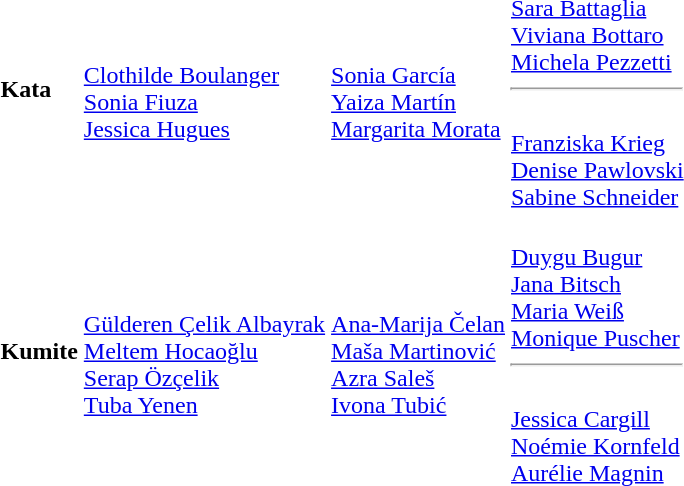<table>
<tr>
<td><strong>Kata</strong></td>
<td><br><a href='#'>Clothilde Boulanger</a><br><a href='#'>Sonia Fiuza</a><br><a href='#'>Jessica Hugues</a></td>
<td><br><a href='#'>Sonia García</a><br><a href='#'>Yaiza Martín</a><br><a href='#'>Margarita Morata</a></td>
<td><br><a href='#'>Sara Battaglia</a><br><a href='#'>Viviana Bottaro</a><br><a href='#'>Michela Pezzetti</a><hr><br><a href='#'>Franziska Krieg</a><br><a href='#'>Denise Pawlovski</a><br><a href='#'>Sabine Schneider</a></td>
</tr>
<tr>
<td><strong>Kumite</strong></td>
<td><br><a href='#'>Gülderen Çelik Albayrak</a><br><a href='#'>Meltem Hocaoğlu</a><br><a href='#'>Serap Özçelik</a><br><a href='#'>Tuba Yenen</a></td>
<td><br><a href='#'>Ana-Marija Čelan</a><br><a href='#'>Maša Martinović</a><br><a href='#'>Azra Saleš</a><br><a href='#'>Ivona Tubić</a></td>
<td><br><a href='#'>Duygu Bugur</a><br><a href='#'>Jana Bitsch</a><br><a href='#'>Maria Weiß</a><br><a href='#'>Monique Puscher</a><hr><br><a href='#'>Jessica Cargill</a><br><a href='#'>Noémie Kornfeld</a><br><a href='#'>Aurélie Magnin</a></td>
</tr>
</table>
